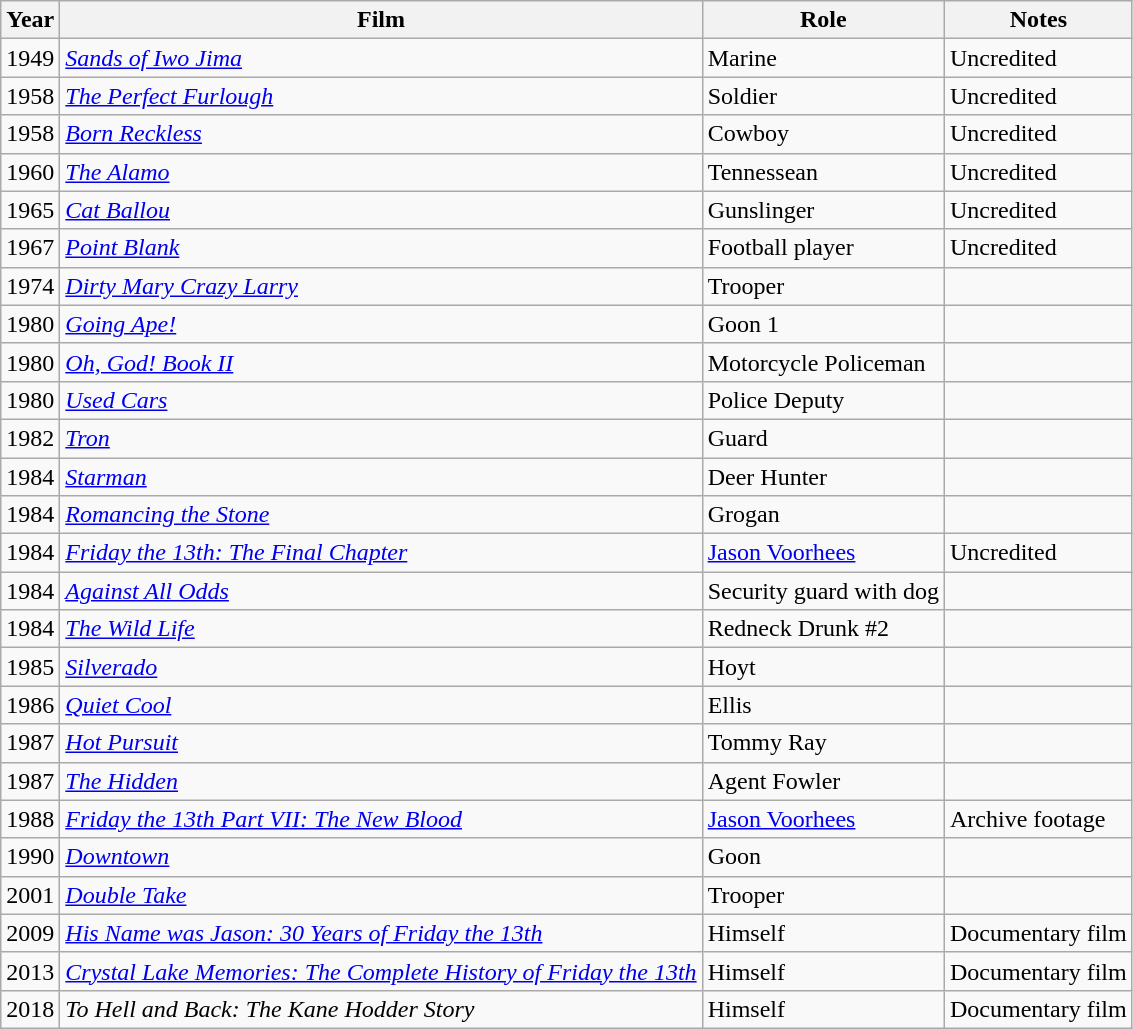<table class="wikitable sortable">
<tr>
<th>Year</th>
<th>Film</th>
<th>Role</th>
<th class="unsortable">Notes</th>
</tr>
<tr>
<td>1949</td>
<td><em><a href='#'>Sands of Iwo Jima</a></em></td>
<td>Marine</td>
<td>Uncredited</td>
</tr>
<tr>
<td>1958</td>
<td><em><a href='#'>The Perfect Furlough</a></em></td>
<td>Soldier</td>
<td>Uncredited</td>
</tr>
<tr>
<td>1958</td>
<td><em><a href='#'>Born Reckless</a></em></td>
<td>Cowboy</td>
<td>Uncredited</td>
</tr>
<tr>
<td>1960</td>
<td><em><a href='#'>The Alamo</a></em></td>
<td>Tennessean</td>
<td>Uncredited</td>
</tr>
<tr>
<td>1965</td>
<td><em><a href='#'>Cat Ballou</a></em></td>
<td>Gunslinger</td>
<td>Uncredited</td>
</tr>
<tr>
<td>1967</td>
<td><em><a href='#'>Point Blank</a></em></td>
<td>Football player</td>
<td>Uncredited</td>
</tr>
<tr>
<td>1974</td>
<td><em><a href='#'>Dirty Mary Crazy Larry</a></em></td>
<td>Trooper</td>
<td></td>
</tr>
<tr>
<td>1980</td>
<td><em><a href='#'>Going Ape!</a></em></td>
<td>Goon 1</td>
<td></td>
</tr>
<tr>
<td>1980</td>
<td><em><a href='#'>Oh, God! Book II</a></em></td>
<td>Motorcycle Policeman</td>
<td></td>
</tr>
<tr>
<td>1980</td>
<td><em><a href='#'>Used Cars</a></em></td>
<td>Police Deputy</td>
<td></td>
</tr>
<tr>
<td>1982</td>
<td><em><a href='#'>Tron</a></em></td>
<td>Guard</td>
<td></td>
</tr>
<tr>
<td>1984</td>
<td><em><a href='#'>Starman</a></em></td>
<td>Deer Hunter</td>
<td></td>
</tr>
<tr>
<td>1984</td>
<td><em><a href='#'>Romancing the Stone</a></em></td>
<td>Grogan</td>
<td></td>
</tr>
<tr>
<td>1984</td>
<td><em><a href='#'>Friday the 13th: The Final Chapter</a></em></td>
<td><a href='#'>Jason Voorhees</a></td>
<td>Uncredited</td>
</tr>
<tr>
<td>1984</td>
<td><em><a href='#'>Against All Odds</a></em></td>
<td>Security guard with dog</td>
<td></td>
</tr>
<tr>
<td>1984</td>
<td><em><a href='#'>The Wild Life</a></em></td>
<td>Redneck Drunk #2</td>
<td></td>
</tr>
<tr>
<td>1985</td>
<td><em><a href='#'>Silverado</a></em></td>
<td>Hoyt</td>
<td></td>
</tr>
<tr>
<td>1986</td>
<td><em><a href='#'>Quiet Cool</a></em></td>
<td>Ellis</td>
<td></td>
</tr>
<tr>
<td>1987</td>
<td><em><a href='#'>Hot Pursuit</a></em></td>
<td>Tommy Ray</td>
<td></td>
</tr>
<tr>
<td>1987</td>
<td><em><a href='#'>The Hidden</a></em></td>
<td>Agent Fowler</td>
<td></td>
</tr>
<tr>
<td>1988</td>
<td><em><a href='#'>Friday the 13th Part VII: The New Blood</a></em></td>
<td><a href='#'>Jason Voorhees</a></td>
<td>Archive footage</td>
</tr>
<tr>
<td>1990</td>
<td><em><a href='#'>Downtown</a></em></td>
<td>Goon</td>
<td></td>
</tr>
<tr>
<td>2001</td>
<td><em><a href='#'>Double Take</a></em></td>
<td>Trooper</td>
<td></td>
</tr>
<tr>
<td>2009</td>
<td><em><a href='#'>His Name was Jason: 30 Years of Friday the 13th</a></em></td>
<td>Himself</td>
<td>Documentary film</td>
</tr>
<tr>
<td>2013</td>
<td><em><a href='#'>Crystal Lake Memories: The Complete History of Friday the 13th</a></em></td>
<td>Himself</td>
<td>Documentary film</td>
</tr>
<tr>
<td>2018</td>
<td><em>To Hell and Back: The Kane Hodder Story</em></td>
<td>Himself</td>
<td>Documentary film</td>
</tr>
</table>
